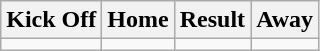<table class="wikitable" style="text-align: center">
<tr>
<th scope="col">Kick Off</th>
<th scope="col">Home</th>
<th scope="col">Result</th>
<th scope="col">Away</th>
</tr>
<tr>
<td></td>
<td></td>
<td></td>
<td></td>
</tr>
</table>
